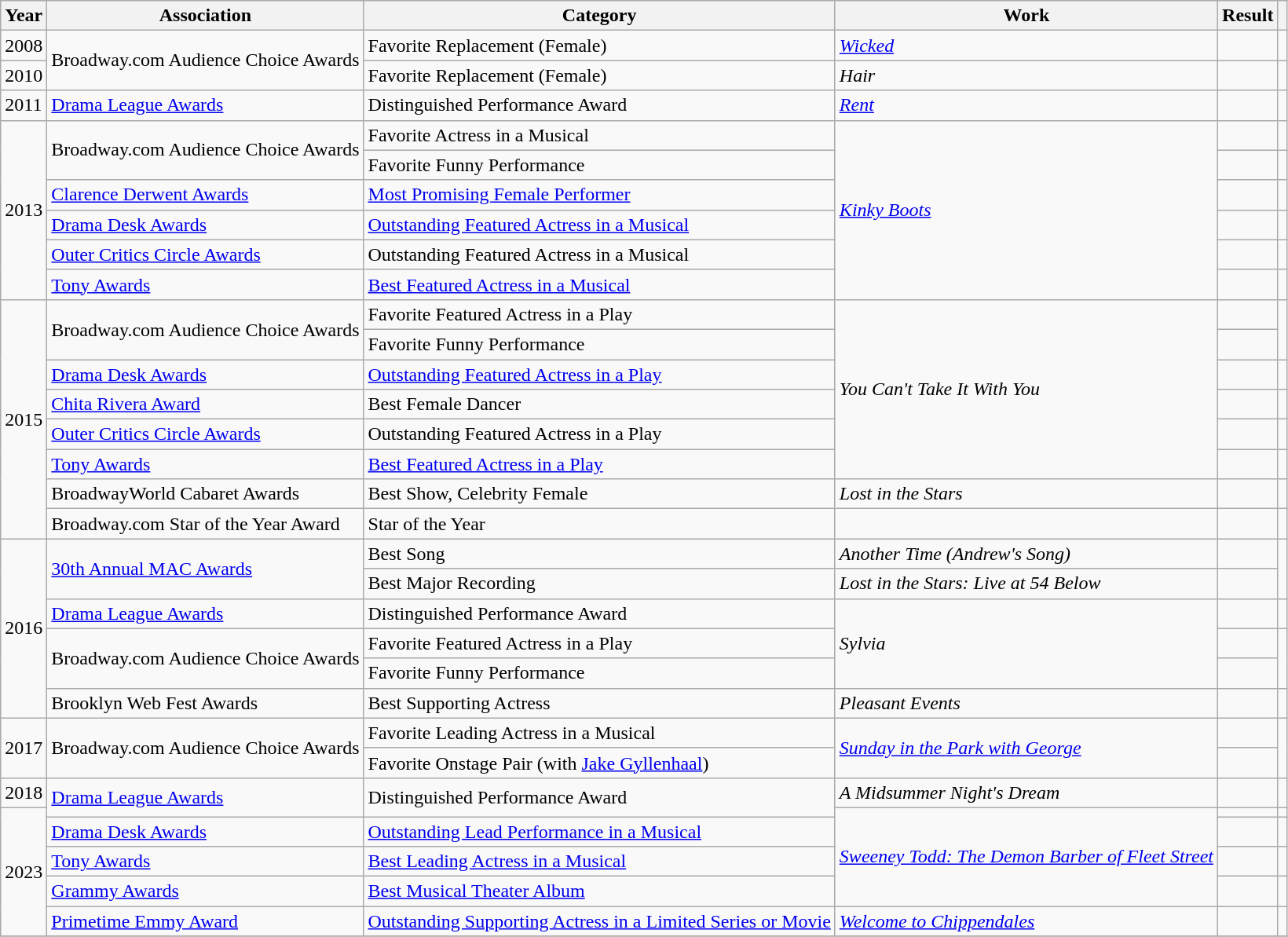<table class="wikitable sortable">
<tr>
<th scope="col">Year</th>
<th scope="col">Association</th>
<th scope="col">Category</th>
<th scope="col">Work</th>
<th scope="col">Result</th>
<th scope="col" class="unsortable"></th>
</tr>
<tr>
<td>2008</td>
<td rowspan=2>Broadway.com Audience Choice Awards</td>
<td>Favorite Replacement (Female)</td>
<td><em><a href='#'>Wicked</a></em></td>
<td></td>
<td></td>
</tr>
<tr>
<td>2010</td>
<td>Favorite Replacement (Female)</td>
<td><em>Hair</em></td>
<td></td>
<td></td>
</tr>
<tr>
<td>2011</td>
<td><a href='#'>Drama League Awards</a></td>
<td>Distinguished Performance Award</td>
<td><em><a href='#'>Rent</a></em></td>
<td></td>
<td></td>
</tr>
<tr>
<td rowspan="6">2013</td>
<td rowspan=2>Broadway.com Audience Choice Awards</td>
<td>Favorite Actress in a Musical</td>
<td rowspan="6"><em><a href='#'>Kinky Boots</a></em></td>
<td></td>
<td></td>
</tr>
<tr>
<td>Favorite Funny Performance</td>
<td></td>
<td></td>
</tr>
<tr>
<td><a href='#'>Clarence Derwent Awards</a></td>
<td><a href='#'>Most Promising Female Performer</a></td>
<td></td>
<td></td>
</tr>
<tr>
<td><a href='#'>Drama Desk Awards</a></td>
<td><a href='#'>Outstanding Featured Actress in a Musical</a></td>
<td></td>
<td></td>
</tr>
<tr>
<td><a href='#'>Outer Critics Circle Awards</a></td>
<td>Outstanding Featured Actress in a Musical</td>
<td></td>
<td></td>
</tr>
<tr>
<td><a href='#'>Tony Awards</a></td>
<td><a href='#'>Best Featured Actress in a Musical</a></td>
<td></td>
<td></td>
</tr>
<tr>
<td rowspan="8">2015</td>
<td rowspan=2>Broadway.com Audience Choice Awards</td>
<td>Favorite Featured Actress in a Play</td>
<td rowspan="6"><em>You Can't Take It With You</em></td>
<td></td>
<td rowspan="2"></td>
</tr>
<tr>
<td>Favorite Funny Performance</td>
<td></td>
</tr>
<tr>
<td><a href='#'>Drama Desk Awards</a></td>
<td><a href='#'>Outstanding Featured Actress in a Play</a></td>
<td></td>
<td></td>
</tr>
<tr>
<td><a href='#'>Chita Rivera Award</a></td>
<td>Best Female Dancer</td>
<td></td>
<td></td>
</tr>
<tr>
<td><a href='#'>Outer Critics Circle Awards</a></td>
<td>Outstanding Featured Actress in a Play</td>
<td></td>
<td></td>
</tr>
<tr>
<td><a href='#'>Tony Awards</a></td>
<td><a href='#'>Best Featured Actress in a Play</a></td>
<td></td>
<td></td>
</tr>
<tr>
<td>BroadwayWorld Cabaret Awards</td>
<td>Best Show, Celebrity Female</td>
<td><em>Lost in the Stars</em></td>
<td></td>
<td></td>
</tr>
<tr>
<td>Broadway.com Star of the Year Award</td>
<td>Star of the Year</td>
<td></td>
<td></td>
<td></td>
</tr>
<tr>
<td rowspan="6">2016</td>
<td rowspan=2><a href='#'>30th Annual MAC Awards</a></td>
<td>Best Song</td>
<td><em>Another Time (Andrew's Song)</em></td>
<td></td>
<td rowspan=2></td>
</tr>
<tr>
<td>Best Major Recording</td>
<td><em>Lost in the Stars: Live at 54 Below</em></td>
<td></td>
</tr>
<tr>
<td><a href='#'>Drama League Awards</a></td>
<td>Distinguished Performance Award</td>
<td rowspan="3"><em>Sylvia</em></td>
<td></td>
<td></td>
</tr>
<tr>
<td rowspan=2>Broadway.com Audience Choice Awards</td>
<td>Favorite Featured Actress in a Play</td>
<td></td>
<td rowspan=2></td>
</tr>
<tr>
<td>Favorite Funny Performance</td>
<td></td>
</tr>
<tr>
<td>Brooklyn Web Fest Awards</td>
<td>Best Supporting Actress</td>
<td><em>Pleasant Events</em></td>
<td></td>
<td></td>
</tr>
<tr>
<td rowspan=2>2017</td>
<td rowspan=2>Broadway.com Audience Choice Awards</td>
<td>Favorite Leading Actress in a Musical</td>
<td rowspan=2><em><a href='#'>Sunday in the Park with George</a></em></td>
<td></td>
<td rowspan=2></td>
</tr>
<tr>
<td>Favorite Onstage Pair (with <a href='#'>Jake Gyllenhaal</a>)</td>
<td></td>
</tr>
<tr>
<td>2018</td>
<td rowspan=2><a href='#'>Drama League Awards</a></td>
<td rowspan=2>Distinguished Performance Award</td>
<td><em>A Midsummer Night's Dream</em></td>
<td></td>
<td></td>
</tr>
<tr>
<td rowspan=5>2023</td>
<td rowspan=4><em><a href='#'>Sweeney Todd: The Demon Barber of Fleet Street</a></em></td>
<td></td>
<td></td>
</tr>
<tr>
<td><a href='#'>Drama Desk Awards</a></td>
<td><a href='#'>Outstanding Lead Performance in a Musical</a></td>
<td></td>
<td></td>
</tr>
<tr>
<td><a href='#'>Tony Awards</a></td>
<td><a href='#'>Best Leading Actress in a Musical</a></td>
<td></td>
<td></td>
</tr>
<tr>
<td><a href='#'>Grammy Awards</a></td>
<td><a href='#'>Best Musical Theater Album</a></td>
<td></td>
<td></td>
</tr>
<tr>
<td><a href='#'>Primetime Emmy Award</a></td>
<td><a href='#'>Outstanding Supporting Actress in a Limited Series or Movie</a></td>
<td><em><a href='#'>Welcome to Chippendales</a></em></td>
<td></td>
<td></td>
</tr>
<tr>
</tr>
</table>
